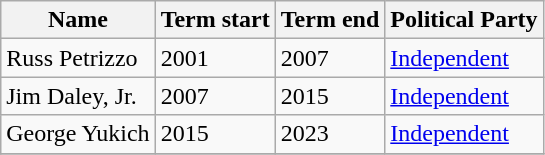<table class="wikitable">
<tr>
<th>Name</th>
<th>Term start</th>
<th>Term end</th>
<th>Political Party</th>
</tr>
<tr>
<td>Russ Petrizzo</td>
<td>2001 </td>
<td>2007</td>
<td><a href='#'>Independent</a></td>
</tr>
<tr>
<td>Jim Daley, Jr.</td>
<td>2007</td>
<td>2015</td>
<td><a href='#'>Independent</a></td>
</tr>
<tr>
<td>George Yukich</td>
<td>2015</td>
<td>2023</td>
<td><a href='#'>Independent</a></td>
</tr>
<tr>
</tr>
</table>
